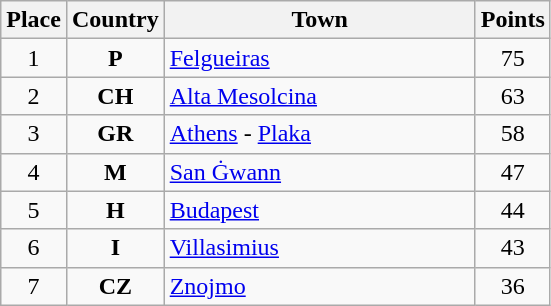<table class="wikitable" style="text-align;">
<tr>
<th width="25">Place</th>
<th width="25">Country</th>
<th width="200">Town</th>
<th width="25">Points</th>
</tr>
<tr>
<td align="center">1</td>
<td align="center"><strong>P</strong></td>
<td align="left"><a href='#'>Felgueiras</a></td>
<td align="center">75</td>
</tr>
<tr>
<td align="center">2</td>
<td align="center"><strong>CH</strong></td>
<td align="left"><a href='#'>Alta Mesolcina</a></td>
<td align="center">63</td>
</tr>
<tr>
<td align="center">3</td>
<td align="center"><strong>GR</strong></td>
<td align="left"><a href='#'>Athens</a> - <a href='#'>Plaka</a></td>
<td align="center">58</td>
</tr>
<tr>
<td align="center">4</td>
<td align="center"><strong>M</strong></td>
<td align="left"><a href='#'>San Ġwann</a></td>
<td align="center">47</td>
</tr>
<tr>
<td align="center">5</td>
<td align="center"><strong>H</strong></td>
<td align="left"><a href='#'>Budapest</a></td>
<td align="center">44</td>
</tr>
<tr>
<td align="center">6</td>
<td align="center"><strong>I</strong></td>
<td align="left"><a href='#'>Villasimius</a></td>
<td align="center">43</td>
</tr>
<tr>
<td align="center">7</td>
<td align="center"><strong>CZ</strong></td>
<td align="left"><a href='#'>Znojmo</a></td>
<td align="center">36</td>
</tr>
</table>
